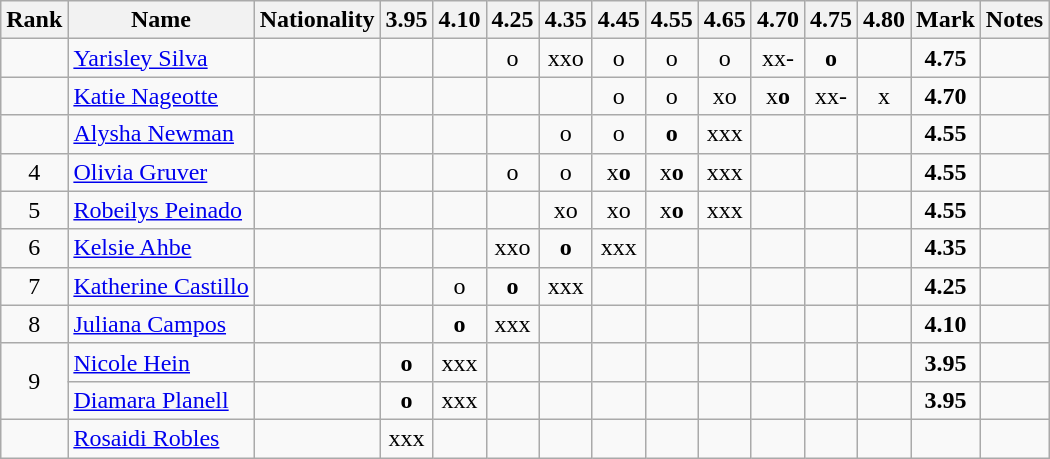<table class="wikitable sortable" style="text-align:center">
<tr>
<th>Rank</th>
<th>Name</th>
<th>Nationality</th>
<th>3.95</th>
<th>4.10</th>
<th>4.25</th>
<th>4.35</th>
<th>4.45</th>
<th>4.55</th>
<th>4.65</th>
<th>4.70</th>
<th>4.75</th>
<th>4.80</th>
<th>Mark</th>
<th>Notes</th>
</tr>
<tr>
<td></td>
<td align=left><a href='#'>Yarisley Silva</a></td>
<td align=left></td>
<td></td>
<td></td>
<td>o</td>
<td>xxo</td>
<td>o</td>
<td>o</td>
<td>o</td>
<td>xx-</td>
<td><strong>o</strong></td>
<td></td>
<td><strong>4.75</strong></td>
<td></td>
</tr>
<tr>
<td></td>
<td align=left><a href='#'>Katie Nageotte</a></td>
<td align=left></td>
<td></td>
<td></td>
<td></td>
<td></td>
<td>o</td>
<td>o</td>
<td>xo</td>
<td>x<strong>o</strong></td>
<td>xx-</td>
<td>x</td>
<td><strong>4.70</strong></td>
<td></td>
</tr>
<tr>
<td></td>
<td align=left><a href='#'>Alysha Newman</a></td>
<td align=left></td>
<td></td>
<td></td>
<td></td>
<td>o</td>
<td>o</td>
<td><strong>o</strong></td>
<td>xxx</td>
<td></td>
<td></td>
<td></td>
<td><strong>4.55</strong></td>
<td></td>
</tr>
<tr>
<td>4</td>
<td align=left><a href='#'>Olivia Gruver</a></td>
<td align=left></td>
<td></td>
<td></td>
<td>o</td>
<td>o</td>
<td>x<strong>o</strong></td>
<td>x<strong>o</strong></td>
<td>xxx</td>
<td></td>
<td></td>
<td></td>
<td><strong>4.55</strong></td>
<td></td>
</tr>
<tr>
<td>5</td>
<td align=left><a href='#'>Robeilys Peinado</a></td>
<td align=left></td>
<td></td>
<td></td>
<td></td>
<td>xo</td>
<td>xo</td>
<td>x<strong>o</strong></td>
<td>xxx</td>
<td></td>
<td></td>
<td></td>
<td><strong>4.55</strong></td>
<td></td>
</tr>
<tr>
<td>6</td>
<td align=left><a href='#'>Kelsie Ahbe</a></td>
<td align=left></td>
<td></td>
<td></td>
<td>xxo</td>
<td><strong>o</strong></td>
<td>xxx</td>
<td></td>
<td></td>
<td></td>
<td></td>
<td></td>
<td><strong>4.35</strong></td>
<td></td>
</tr>
<tr>
<td>7</td>
<td align=left><a href='#'>Katherine Castillo</a></td>
<td align=left></td>
<td></td>
<td>o</td>
<td><strong>o</strong></td>
<td>xxx</td>
<td></td>
<td></td>
<td></td>
<td></td>
<td></td>
<td></td>
<td><strong>4.25</strong></td>
<td></td>
</tr>
<tr>
<td>8</td>
<td align=left><a href='#'>Juliana Campos</a></td>
<td align=left></td>
<td></td>
<td><strong>o</strong></td>
<td>xxx</td>
<td></td>
<td></td>
<td></td>
<td></td>
<td></td>
<td></td>
<td></td>
<td><strong>4.10</strong></td>
<td></td>
</tr>
<tr>
<td rowspan=2>9</td>
<td align=left><a href='#'>Nicole Hein</a></td>
<td align=left></td>
<td><strong>o</strong></td>
<td>xxx</td>
<td></td>
<td></td>
<td></td>
<td></td>
<td></td>
<td></td>
<td></td>
<td></td>
<td><strong>3.95</strong></td>
<td></td>
</tr>
<tr>
<td align=left><a href='#'>Diamara Planell</a></td>
<td align=left></td>
<td><strong>o</strong></td>
<td>xxx</td>
<td></td>
<td></td>
<td></td>
<td></td>
<td></td>
<td></td>
<td></td>
<td></td>
<td><strong>3.95</strong></td>
<td></td>
</tr>
<tr>
<td></td>
<td align=left><a href='#'>Rosaidi Robles</a></td>
<td align=left></td>
<td>xxx</td>
<td></td>
<td></td>
<td></td>
<td></td>
<td></td>
<td></td>
<td></td>
<td></td>
<td></td>
<td><strong></strong></td>
<td></td>
</tr>
</table>
